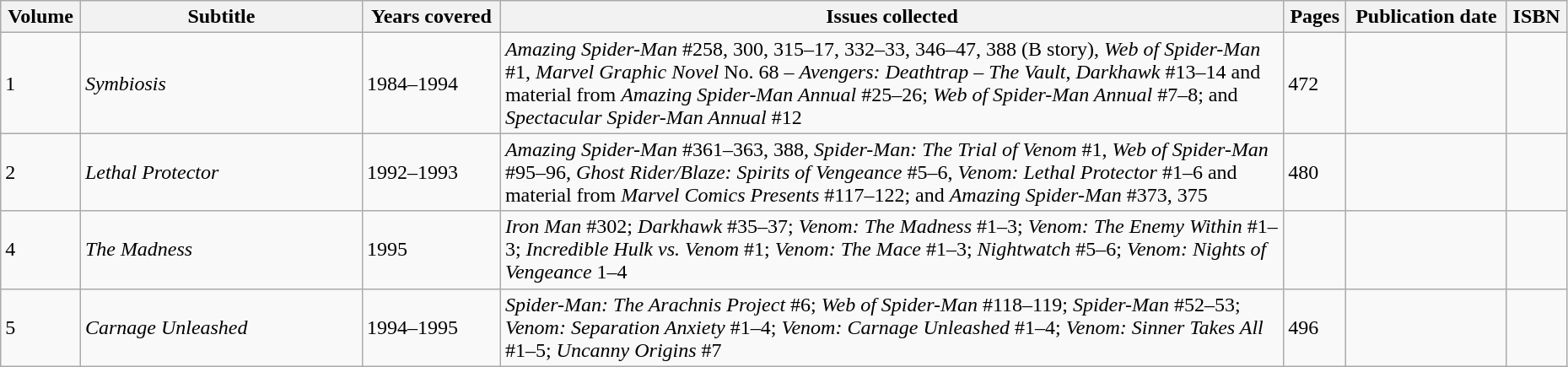<table class="wikitable sortable" width=98%>
<tr>
<th>Volume</th>
<th width="18%">Subtitle</th>
<th>Years covered</th>
<th class="unsortable" width="50%">Issues collected</th>
<th>Pages</th>
<th>Publication date</th>
<th class="unsortable">ISBN</th>
</tr>
<tr>
<td>1</td>
<td><em>Symbiosis</em></td>
<td>1984–1994</td>
<td><em>Amazing Spider-Man</em> #258, 300, 315–17, 332–33, 346–47, 388 (B story), <em>Web of Spider-Man</em> #1, <em>Marvel Graphic Novel</em> No. 68 – <em>Avengers: Deathtrap – The Vault</em>, <em>Darkhawk</em> #13–14 and material from <em>Amazing Spider-Man Annual</em> #25–26; <em>Web of Spider-Man Annual</em> #7–8; and <em>Spectacular Spider-Man Annual</em> #12</td>
<td>472</td>
<td></td>
<td></td>
</tr>
<tr>
<td>2</td>
<td><em>Lethal Protector</em></td>
<td>1992–1993</td>
<td><em>Amazing Spider-Man</em> #361–363, 388, <em>Spider-Man: The Trial of Venom</em> #1, <em>Web of Spider-Man</em> #95–96, <em>Ghost Rider/Blaze: Spirits of Vengeance</em> #5–6,  <em>Venom: Lethal Protector</em> #1–6 and material from <em>Marvel Comics Presents</em> #117–122; and <em>Amazing Spider-Man</em> #373, 375</td>
<td>480</td>
<td></td>
<td></td>
</tr>
<tr>
<td>4</td>
<td><em>The Madness</em></td>
<td>1995</td>
<td><em>Iron Man</em> #302; <em>Darkhawk</em> #35–37; <em>Venom: The Madness</em> #1–3; <em>Venom: The Enemy Within</em> #1–3; <em>Incredible Hulk vs. Venom</em> #1; <em>Venom: The Mace</em> #1–3; <em>Nightwatch</em> #5–6; <em>Venom: Nights of Vengeance</em> 1–4</td>
<td></td>
<td></td>
<td></td>
</tr>
<tr>
<td>5</td>
<td><em>Carnage Unleashed</em></td>
<td>1994–1995</td>
<td><em>Spider-Man: The Arachnis Project</em> #6; <em>Web of Spider-Man</em> #118–119; <em>Spider-Man</em> #52–53; <em>Venom: Separation Anxiety</em> #1–4; <em>Venom: Carnage Unleashed</em> #1–4; <em>Venom: Sinner Takes All</em> #1–5; <em>Uncanny Origins</em> #7</td>
<td>496</td>
<td></td>
<td></td>
</tr>
</table>
